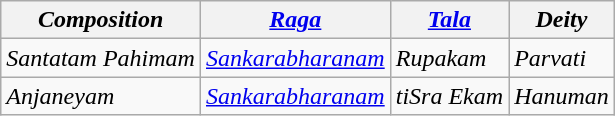<table class="wikitable">
<tr>
<th><em>Composition</em></th>
<th><em><a href='#'>Raga</a></em></th>
<th><em><a href='#'>Tala</a></em></th>
<th><em>Deity</em></th>
</tr>
<tr>
<td><em>Santatam Pahimam</em></td>
<td><em><a href='#'>Sankarabharanam</a></em></td>
<td><em>Rupakam</em></td>
<td><em>Parvati</em></td>
</tr>
<tr>
<td><em>Anjaneyam</em></td>
<td><em><a href='#'>Sankarabharanam</a></em></td>
<td><em>tiSra Ekam</em></td>
<td><em>Hanuman</em></td>
</tr>
</table>
